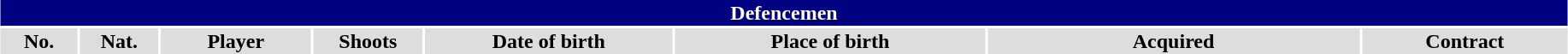<table class="toccolours" style="width:97%; clear:both; margin:1.5em auto; text-align:center;">
<tr>
<th colspan="11" style="background:navy; color:white;">Defencemen</th>
</tr>
<tr style="background:#ddd;">
<th width="5%">No.</th>
<th width="5%">Nat.</th>
<th>Player</th>
<th width="7%">Shoots</th>
<th width="16%">Date of birth</th>
<th width="20%">Place of birth</th>
<th width="24%">Acquired</th>
<td><strong>Contract</strong></td>
</tr>
<tr>
</tr>
</table>
